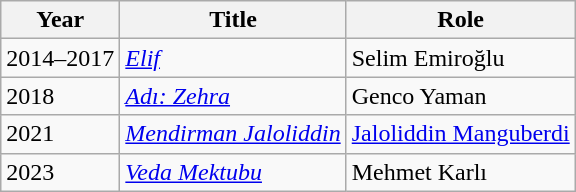<table class="wikitable">
<tr>
<th>Year</th>
<th>Title</th>
<th>Role</th>
</tr>
<tr>
<td>2014–2017</td>
<td><em><a href='#'>Elif</a></em></td>
<td>Selim Emiroğlu</td>
</tr>
<tr>
<td>2018</td>
<td><em><a href='#'>Adı: Zehra</a></em></td>
<td>Genco Yaman</td>
</tr>
<tr>
<td>2021</td>
<td><em><a href='#'>Mendirman Jaloliddin</a></em></td>
<td><a href='#'>Jaloliddin Manguberdi</a></td>
</tr>
<tr>
<td>2023</td>
<td><em><a href='#'>Veda Mektubu</a></em></td>
<td>Mehmet Karlı</td>
</tr>
</table>
